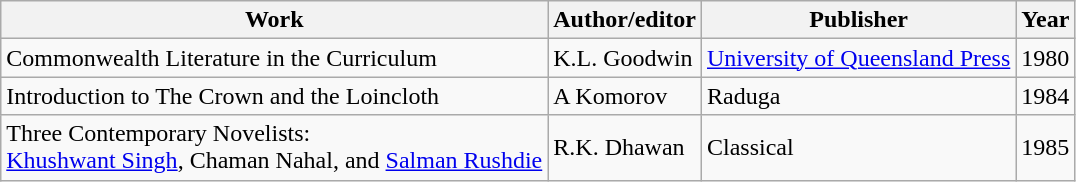<table class="wikitable">
<tr>
<th>Work</th>
<th>Author/editor</th>
<th>Publisher</th>
<th>Year</th>
</tr>
<tr>
<td>Commonwealth Literature in the Curriculum</td>
<td>K.L. Goodwin</td>
<td><a href='#'>University of Queensland Press</a></td>
<td>1980</td>
</tr>
<tr>
<td>Introduction to The Crown and the Loincloth</td>
<td>A Komorov</td>
<td>Raduga</td>
<td>1984</td>
</tr>
<tr>
<td>Three Contemporary Novelists:<br><a href='#'>Khushwant Singh</a>, Chaman Nahal, and <a href='#'>Salman Rushdie</a></td>
<td>R.K. Dhawan</td>
<td>Classical</td>
<td>1985</td>
</tr>
</table>
